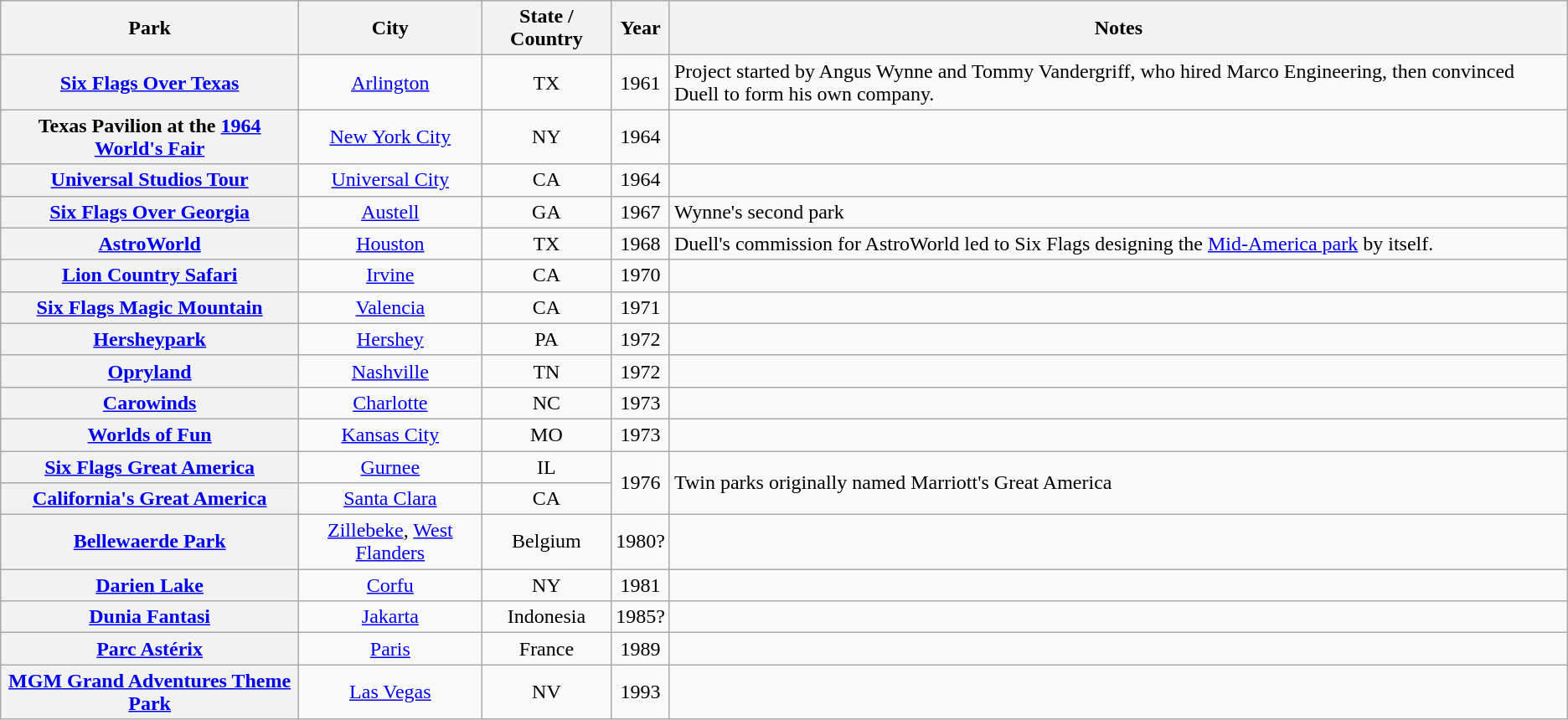<table class="wikitable sortable" style="font-size:100%;text-align:center;">
<tr>
<th>Park</th>
<th>City</th>
<th>State / Country</th>
<th>Year</th>
<th class="unsortable">Notes</th>
</tr>
<tr>
<th><a href='#'>Six Flags Over Texas</a></th>
<td><a href='#'>Arlington</a></td>
<td>TX</td>
<td>1961</td>
<td style="text-align:left;">Project started by Angus Wynne and Tommy Vandergriff, who hired Marco Engineering, then convinced Duell to form his own company.</td>
</tr>
<tr>
<th>Texas Pavilion at the <a href='#'>1964 World's Fair</a></th>
<td><a href='#'>New York City</a></td>
<td>NY</td>
<td>1964</td>
<td style="text-align:left;"></td>
</tr>
<tr>
<th><a href='#'>Universal Studios Tour</a></th>
<td><a href='#'>Universal City</a></td>
<td>CA</td>
<td>1964</td>
<td style="text-align:left;"></td>
</tr>
<tr>
<th><a href='#'>Six Flags Over Georgia</a></th>
<td><a href='#'>Austell</a></td>
<td>GA</td>
<td>1967</td>
<td style="text-align:left;">Wynne's second park</td>
</tr>
<tr>
<th><a href='#'>AstroWorld</a></th>
<td><a href='#'>Houston</a></td>
<td>TX</td>
<td>1968</td>
<td style="text-align:left;">Duell's commission for AstroWorld led to Six Flags designing the <a href='#'>Mid-America park</a> by itself.</td>
</tr>
<tr>
<th><a href='#'>Lion Country Safari</a></th>
<td><a href='#'>Irvine</a></td>
<td>CA</td>
<td>1970</td>
<td style="text-align:left;"></td>
</tr>
<tr>
<th><a href='#'>Six Flags Magic Mountain</a></th>
<td><a href='#'>Valencia</a></td>
<td>CA</td>
<td>1971</td>
<td style="text-align:left;"></td>
</tr>
<tr>
<th><a href='#'>Hersheypark</a></th>
<td><a href='#'>Hershey</a></td>
<td>PA</td>
<td>1972</td>
<td style="text-align:left;"></td>
</tr>
<tr>
<th><a href='#'>Opryland</a></th>
<td><a href='#'>Nashville</a></td>
<td>TN</td>
<td>1972</td>
<td style="text-align:left;"></td>
</tr>
<tr>
<th><a href='#'>Carowinds</a></th>
<td><a href='#'>Charlotte</a></td>
<td>NC</td>
<td>1973</td>
<td style="text-align:left;"></td>
</tr>
<tr>
<th><a href='#'>Worlds of Fun</a></th>
<td><a href='#'>Kansas City</a></td>
<td>MO</td>
<td>1973</td>
<td style="text-align:left;"></td>
</tr>
<tr>
<th><a href='#'>Six Flags Great America</a></th>
<td><a href='#'>Gurnee</a></td>
<td>IL</td>
<td rowspan=2>1976</td>
<td style="text-align:left;" rowspan=2>Twin parks originally named Marriott's Great America</td>
</tr>
<tr>
<th><a href='#'>California's Great America</a></th>
<td><a href='#'>Santa Clara</a></td>
<td>CA</td>
</tr>
<tr>
<th><a href='#'>Bellewaerde Park</a></th>
<td><a href='#'>Zillebeke</a>, <a href='#'>West Flanders</a></td>
<td>Belgium</td>
<td>1980?</td>
<td style="text-align:left;"></td>
</tr>
<tr>
<th><a href='#'>Darien Lake</a></th>
<td><a href='#'>Corfu</a></td>
<td>NY</td>
<td>1981</td>
<td style="text-align:left;"></td>
</tr>
<tr>
<th><a href='#'>Dunia Fantasi</a></th>
<td><a href='#'>Jakarta</a></td>
<td>Indonesia</td>
<td>1985?</td>
<td style="text-align:left;"></td>
</tr>
<tr>
<th><a href='#'>Parc Astérix</a></th>
<td><a href='#'>Paris</a></td>
<td>France</td>
<td>1989</td>
<td style="text-align:left;"></td>
</tr>
<tr>
<th><a href='#'>MGM Grand Adventures Theme Park</a></th>
<td><a href='#'>Las Vegas</a></td>
<td>NV</td>
<td>1993</td>
<td style="text-align:left;"></td>
</tr>
</table>
